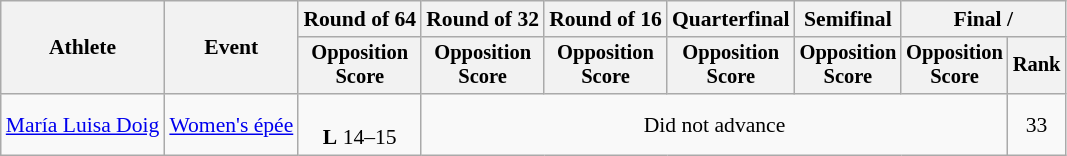<table class="wikitable" style="font-size:90%">
<tr>
<th rowspan="2">Athlete</th>
<th rowspan="2">Event</th>
<th>Round of 64</th>
<th>Round of 32</th>
<th>Round of 16</th>
<th>Quarterfinal</th>
<th>Semifinal</th>
<th colspan=2>Final / </th>
</tr>
<tr style="font-size:95%">
<th>Opposition <br> Score</th>
<th>Opposition <br> Score</th>
<th>Opposition <br> Score</th>
<th>Opposition <br> Score</th>
<th>Opposition <br> Score</th>
<th>Opposition <br> Score</th>
<th>Rank</th>
</tr>
<tr align=center>
<td align=left><a href='#'>María Luisa Doig</a></td>
<td align=left><a href='#'>Women's épée</a></td>
<td><br><strong>L</strong> 14–15</td>
<td colspan=5>Did not advance</td>
<td>33</td>
</tr>
</table>
